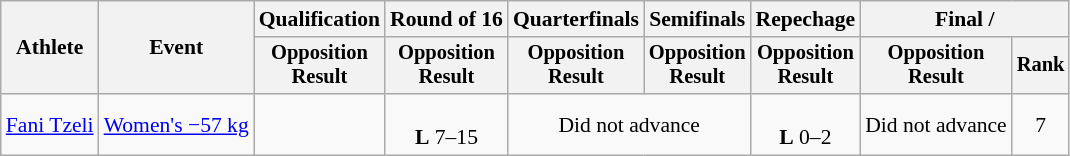<table class="wikitable" style="font-size:90%;">
<tr>
<th rowspan=2>Athlete</th>
<th rowspan=2>Event</th>
<th>Qualification</th>
<th>Round of 16</th>
<th>Quarterfinals</th>
<th>Semifinals</th>
<th>Repechage</th>
<th colspan=2>Final / </th>
</tr>
<tr style="font-size:95%">
<th>Opposition<br>Result</th>
<th>Opposition<br>Result</th>
<th>Opposition<br>Result</th>
<th>Opposition<br>Result</th>
<th>Opposition<br>Result</th>
<th>Opposition<br>Result</th>
<th>Rank</th>
</tr>
<tr align=center>
<td align=left><a href='#'>Fani Tzeli</a></td>
<td align=left><a href='#'>Women's −57 kg</a></td>
<td></td>
<td><br><strong>L</strong> 7–15</td>
<td colspan=2>Did not advance</td>
<td><br><strong>L</strong> 0–2 </td>
<td>Did not advance</td>
<td>7</td>
</tr>
</table>
